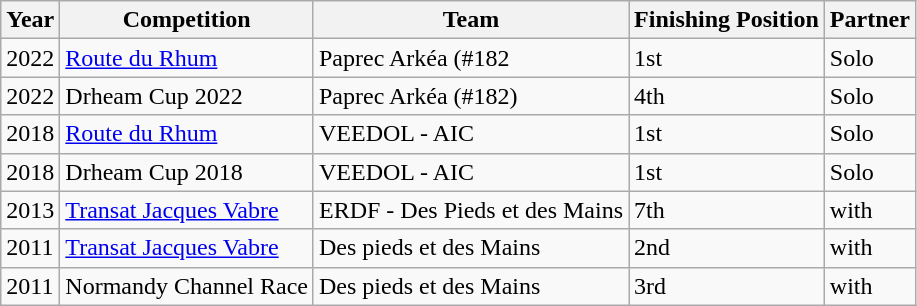<table class="wikitable">
<tr>
<th>Year</th>
<th>Competition</th>
<th>Team</th>
<th>Finishing Position</th>
<th>Partner</th>
</tr>
<tr>
<td>2022</td>
<td><a href='#'>Route du Rhum</a></td>
<td>Paprec Arkéa (#182</td>
<td>1st</td>
<td>Solo</td>
</tr>
<tr>
<td>2022</td>
<td>Drheam Cup 2022</td>
<td>Paprec Arkéa (#182)</td>
<td>4th</td>
<td>Solo</td>
</tr>
<tr>
<td>2018</td>
<td><a href='#'>Route du Rhum</a></td>
<td>VEEDOL - AIC</td>
<td>1st</td>
<td>Solo</td>
</tr>
<tr>
<td>2018</td>
<td>Drheam Cup 2018</td>
<td>VEEDOL - AIC</td>
<td>1st</td>
<td>Solo</td>
</tr>
<tr>
<td>2013</td>
<td><a href='#'>Transat Jacques Vabre</a></td>
<td>ERDF - Des Pieds et des Mains</td>
<td>7th</td>
<td>with </td>
</tr>
<tr>
<td>2011</td>
<td><a href='#'>Transat Jacques Vabre</a></td>
<td>Des pieds et des Mains</td>
<td>2nd</td>
<td>with </td>
</tr>
<tr>
<td>2011</td>
<td>Normandy Channel Race</td>
<td>Des pieds et des Mains</td>
<td>3rd</td>
<td>with </td>
</tr>
</table>
